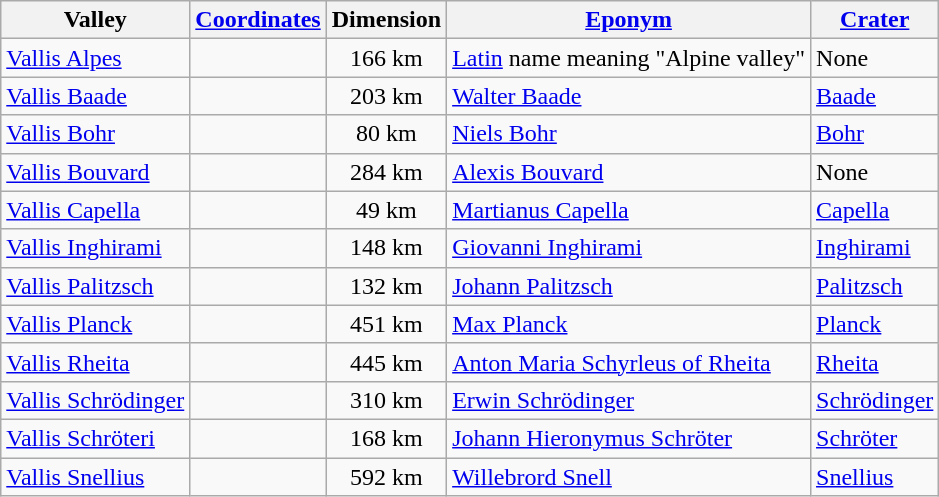<table class="wikitable sortable">
<tr>
<th>Valley</th>
<th><a href='#'>Coordinates</a></th>
<th>Dimension</th>
<th><a href='#'>Eponym</a></th>
<th><a href='#'>Crater</a></th>
</tr>
<tr>
<td><a href='#'>Vallis Alpes</a></td>
<td align="center"></td>
<td align="center">166 km</td>
<td><a href='#'>Latin</a> name meaning "Alpine valley"</td>
<td>None</td>
</tr>
<tr>
<td><a href='#'>Vallis Baade</a></td>
<td align="center"></td>
<td align="center">203 km</td>
<td><a href='#'>Walter Baade</a></td>
<td><a href='#'>Baade</a></td>
</tr>
<tr>
<td><a href='#'>Vallis Bohr</a></td>
<td align="center"></td>
<td align="center">80 km</td>
<td><a href='#'>Niels Bohr</a></td>
<td><a href='#'>Bohr</a></td>
</tr>
<tr>
<td><a href='#'>Vallis Bouvard</a></td>
<td align="center"></td>
<td align="center">284 km</td>
<td><a href='#'>Alexis Bouvard</a></td>
<td>None</td>
</tr>
<tr>
<td><a href='#'>Vallis Capella</a></td>
<td align="center"></td>
<td align="center">49 km</td>
<td><a href='#'>Martianus Capella</a></td>
<td><a href='#'>Capella</a></td>
</tr>
<tr>
<td><a href='#'>Vallis Inghirami</a></td>
<td align="center"></td>
<td align="center">148 km</td>
<td><a href='#'>Giovanni Inghirami</a></td>
<td><a href='#'>Inghirami</a></td>
</tr>
<tr>
<td><a href='#'>Vallis Palitzsch</a></td>
<td align="center"></td>
<td align="center">132 km</td>
<td><a href='#'>Johann Palitzsch</a></td>
<td><a href='#'>Palitzsch</a></td>
</tr>
<tr>
<td><a href='#'>Vallis Planck</a></td>
<td align="center"></td>
<td align="center">451 km</td>
<td><a href='#'>Max Planck</a></td>
<td><a href='#'>Planck</a></td>
</tr>
<tr>
<td><a href='#'>Vallis Rheita</a></td>
<td align="center"></td>
<td align="center">445 km</td>
<td><a href='#'>Anton Maria Schyrleus of Rheita</a></td>
<td><a href='#'>Rheita</a></td>
</tr>
<tr>
<td><a href='#'>Vallis Schrödinger</a></td>
<td align="center"></td>
<td align="center">310 km</td>
<td><a href='#'>Erwin Schrödinger</a></td>
<td><a href='#'>Schrödinger</a></td>
</tr>
<tr>
<td><a href='#'>Vallis Schröteri</a></td>
<td align="center"></td>
<td align="center">168 km</td>
<td><a href='#'>Johann Hieronymus Schröter</a></td>
<td><a href='#'>Schröter</a></td>
</tr>
<tr>
<td><a href='#'>Vallis Snellius</a></td>
<td align="center"></td>
<td align="center">592 km</td>
<td><a href='#'>Willebrord Snell</a></td>
<td><a href='#'>Snellius</a></td>
</tr>
</table>
